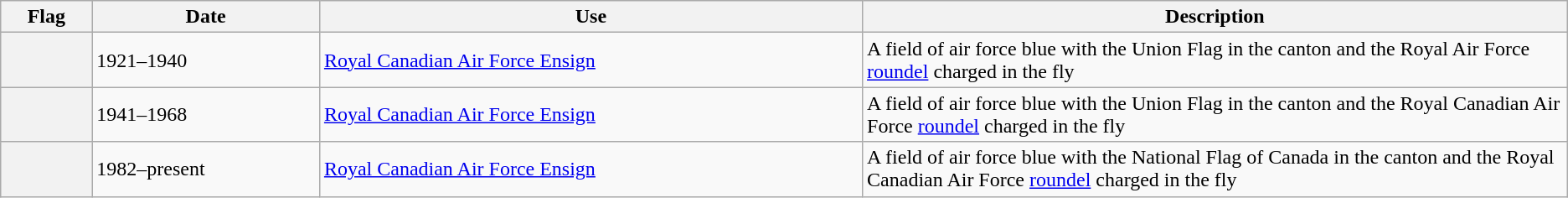<table class="wikitable">
<tr>
<th scope="col">Flag</th>
<th scope="col">Date</th>
<th scope="col">Use</th>
<th scope="col" style="width: 45%;">Description</th>
</tr>
<tr>
<th scope="row"></th>
<td>1921–1940</td>
<td><a href='#'>Royal Canadian Air Force Ensign</a></td>
<td>A field of air force blue with the Union Flag in the canton and the Royal Air Force <a href='#'>roundel</a> charged in the fly</td>
</tr>
<tr>
<th scope="row"></th>
<td>1941–1968</td>
<td><a href='#'>Royal Canadian Air Force Ensign</a></td>
<td>A field of air force blue with the Union Flag in the canton and the Royal Canadian Air Force <a href='#'>roundel</a> charged in the fly</td>
</tr>
<tr>
<th scope="row"></th>
<td>1982–present</td>
<td><a href='#'>Royal Canadian Air Force Ensign</a></td>
<td>A field of air force blue with the National Flag of Canada in the canton and the Royal Canadian Air Force <a href='#'>roundel</a> charged in the fly</td>
</tr>
</table>
